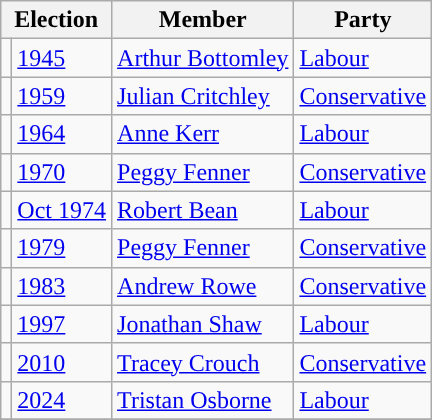<table class="wikitable">
<tr>
<th colspan="2">Election</th>
<th>Member</th>
<th>Party</th>
</tr>
<tr>
<td style="background-color: "></td>
<td><a href='#'>1945</a></td>
<td><a href='#'>Arthur Bottomley</a></td>
<td><a href='#'>Labour</a></td>
</tr>
<tr>
<td style="background-color: "></td>
<td><a href='#'>1959</a></td>
<td><a href='#'>Julian Critchley</a></td>
<td><a href='#'>Conservative</a></td>
</tr>
<tr>
<td style="background-color: "></td>
<td><a href='#'>1964</a></td>
<td><a href='#'>Anne Kerr</a></td>
<td><a href='#'>Labour</a></td>
</tr>
<tr>
<td style="background-color: "></td>
<td><a href='#'>1970</a></td>
<td><a href='#'>Peggy Fenner</a></td>
<td><a href='#'>Conservative</a></td>
</tr>
<tr>
<td style="background-color: "></td>
<td><a href='#'>Oct 1974</a></td>
<td><a href='#'>Robert Bean</a></td>
<td><a href='#'>Labour</a></td>
</tr>
<tr>
<td style="background-color: "></td>
<td><a href='#'>1979</a></td>
<td><a href='#'>Peggy Fenner</a></td>
<td><a href='#'>Conservative</a></td>
</tr>
<tr>
<td style="background-color: "></td>
<td><a href='#'>1983</a></td>
<td><a href='#'>Andrew Rowe</a></td>
<td><a href='#'>Conservative</a></td>
</tr>
<tr>
<td style="background-color: "></td>
<td><a href='#'>1997</a></td>
<td><a href='#'>Jonathan Shaw</a></td>
<td><a href='#'>Labour</a></td>
</tr>
<tr>
<td style="background-color: "></td>
<td><a href='#'>2010</a></td>
<td><a href='#'>Tracey Crouch</a></td>
<td><a href='#'>Conservative</a></td>
</tr>
<tr>
<td style="background-color: "></td>
<td><a href='#'>2024</a></td>
<td><a href='#'>Tristan Osborne</a></td>
<td><a href='#'>Labour</a></td>
</tr>
<tr>
</tr>
</table>
